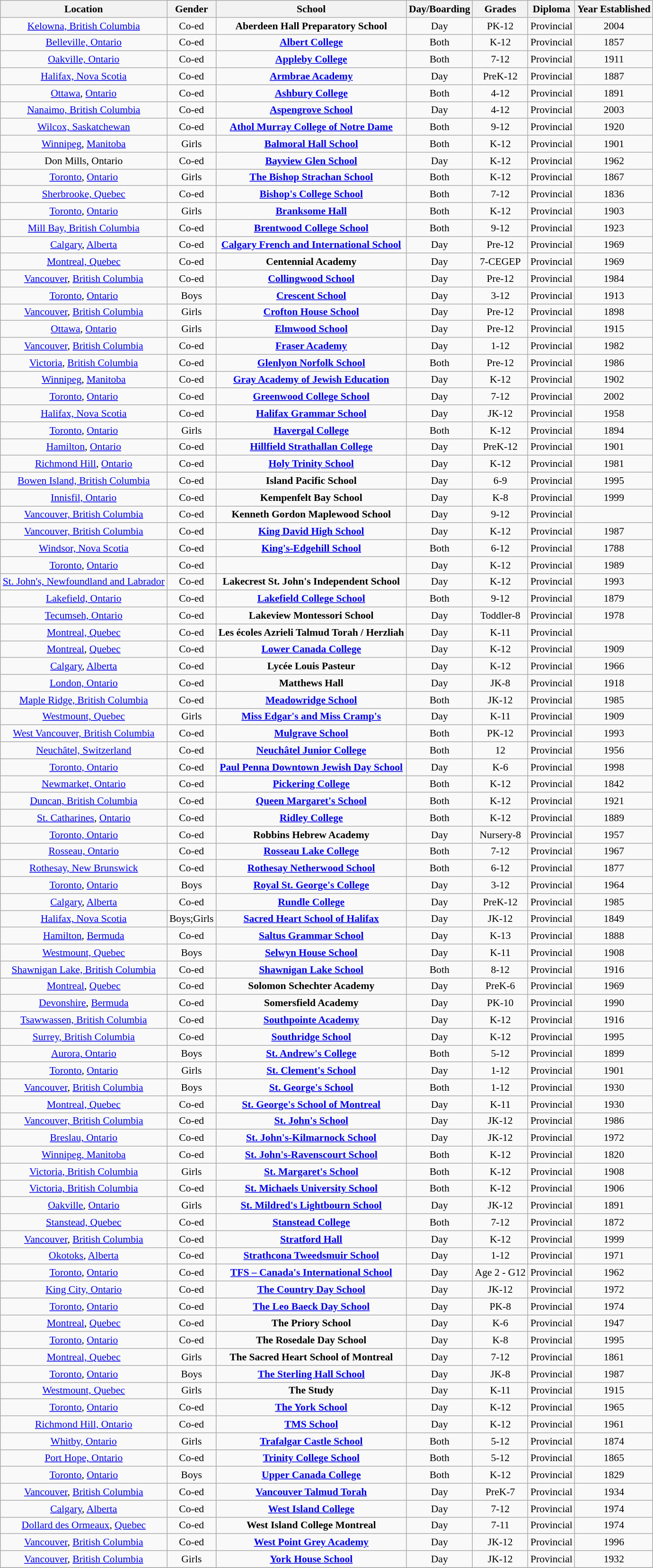<table class="wikitable sortable" style="font-size:90%; text-align:center;">
<tr>
<th>Location</th>
<th>Gender</th>
<th>School</th>
<th>Day/Boarding</th>
<th>Grades</th>
<th>Diploma</th>
<th>Year Established</th>
</tr>
<tr>
<td><a href='#'>Kelowna, British Columbia</a></td>
<td>Co-ed</td>
<td><strong>Aberdeen Hall Preparatory School</strong></td>
<td>Day</td>
<td>PK-12</td>
<td>Provincial</td>
<td>2004</td>
</tr>
<tr>
<td><a href='#'>Belleville, Ontario</a></td>
<td>Co-ed</td>
<td><strong><a href='#'>Albert College</a></strong></td>
<td>Both</td>
<td>K-12</td>
<td>Provincial</td>
<td>1857</td>
</tr>
<tr>
<td><a href='#'>Oakville, Ontario</a></td>
<td>Co-ed</td>
<td><strong><a href='#'>Appleby College</a></strong></td>
<td>Both</td>
<td>7-12</td>
<td>Provincial</td>
<td>1911</td>
</tr>
<tr>
<td><a href='#'>Halifax, Nova Scotia</a></td>
<td>Co-ed</td>
<td><strong><a href='#'>Armbrae Academy</a></strong></td>
<td>Day</td>
<td>PreK-12</td>
<td>Provincial</td>
<td>1887</td>
</tr>
<tr>
<td><a href='#'>Ottawa</a>, <a href='#'>Ontario</a></td>
<td>Co-ed</td>
<td><strong><a href='#'>Ashbury College</a></strong></td>
<td>Both</td>
<td>4-12</td>
<td>Provincial</td>
<td>1891</td>
</tr>
<tr>
<td><a href='#'>Nanaimo, British Columbia</a></td>
<td>Co-ed</td>
<td><strong><a href='#'>Aspengrove School</a></strong></td>
<td>Day</td>
<td>4-12</td>
<td>Provincial</td>
<td>2003</td>
</tr>
<tr>
<td><a href='#'>Wilcox, Saskatchewan</a></td>
<td>Co-ed</td>
<td><strong><a href='#'>Athol Murray College of Notre Dame</a></strong></td>
<td>Both</td>
<td>9-12</td>
<td>Provincial</td>
<td>1920</td>
</tr>
<tr>
<td><a href='#'>Winnipeg</a>, <a href='#'>Manitoba</a></td>
<td>Girls</td>
<td><strong><a href='#'>Balmoral Hall School</a></strong></td>
<td>Both</td>
<td>K-12</td>
<td>Provincial</td>
<td>1901</td>
</tr>
<tr>
<td>Don Mills, Ontario</td>
<td>Co-ed</td>
<td><strong><a href='#'>Bayview Glen School</a></strong></td>
<td>Day</td>
<td>K-12</td>
<td>Provincial</td>
<td>1962</td>
</tr>
<tr>
<td><a href='#'>Toronto</a>, <a href='#'>Ontario</a></td>
<td>Girls</td>
<td><strong><a href='#'>The Bishop Strachan School</a></strong></td>
<td>Both</td>
<td>K-12</td>
<td>Provincial</td>
<td>1867</td>
</tr>
<tr>
<td><a href='#'>Sherbrooke, Quebec</a></td>
<td>Co-ed</td>
<td><strong><a href='#'>Bishop's College School</a></strong></td>
<td>Both</td>
<td>7-12</td>
<td>Provincial</td>
<td>1836</td>
</tr>
<tr>
<td><a href='#'>Toronto</a>, <a href='#'>Ontario</a></td>
<td>Girls</td>
<td><strong><a href='#'>Branksome Hall</a></strong></td>
<td>Both</td>
<td>K-12</td>
<td>Provincial</td>
<td>1903</td>
</tr>
<tr>
<td><a href='#'>Mill Bay, British Columbia</a></td>
<td>Co-ed</td>
<td><strong><a href='#'>Brentwood College School</a></strong></td>
<td>Both</td>
<td>9-12</td>
<td>Provincial</td>
<td>1923</td>
</tr>
<tr>
<td><a href='#'>Calgary</a>, <a href='#'>Alberta</a></td>
<td>Co-ed</td>
<td><strong><a href='#'>Calgary French and International School</a></strong></td>
<td>Day</td>
<td>Pre-12</td>
<td>Provincial</td>
<td>1969</td>
</tr>
<tr>
<td><a href='#'>Montreal, Quebec</a></td>
<td>Co-ed</td>
<td><strong>Centennial Academy</strong></td>
<td>Day</td>
<td>7-CEGEP</td>
<td>Provincial</td>
<td>1969</td>
</tr>
<tr>
<td><a href='#'>Vancouver</a>, <a href='#'>British Columbia</a></td>
<td>Co-ed</td>
<td><strong><a href='#'>Collingwood School</a></strong></td>
<td>Day</td>
<td>Pre-12</td>
<td>Provincial</td>
<td>1984</td>
</tr>
<tr>
<td><a href='#'>Toronto</a>, <a href='#'>Ontario</a></td>
<td>Boys</td>
<td><strong><a href='#'>Crescent School</a></strong></td>
<td>Day</td>
<td>3-12</td>
<td>Provincial</td>
<td>1913</td>
</tr>
<tr>
<td><a href='#'>Vancouver</a>, <a href='#'>British Columbia</a></td>
<td>Girls</td>
<td><strong><a href='#'>Crofton House School</a></strong></td>
<td>Day</td>
<td>Pre-12</td>
<td>Provincial</td>
<td>1898</td>
</tr>
<tr>
<td><a href='#'>Ottawa</a>, <a href='#'>Ontario</a></td>
<td>Girls</td>
<td><strong><a href='#'>Elmwood School</a></strong></td>
<td>Day</td>
<td>Pre-12</td>
<td>Provincial</td>
<td>1915</td>
</tr>
<tr>
<td><a href='#'>Vancouver</a>, <a href='#'>British Columbia</a></td>
<td>Co-ed</td>
<td><strong><a href='#'>Fraser Academy</a></strong></td>
<td>Day</td>
<td>1-12</td>
<td>Provincial</td>
<td>1982</td>
</tr>
<tr>
<td><a href='#'>Victoria</a>, <a href='#'>British Columbia</a></td>
<td>Co-ed</td>
<td><strong><a href='#'>Glenlyon Norfolk School</a></strong></td>
<td>Both</td>
<td>Pre-12</td>
<td>Provincial</td>
<td>1986</td>
</tr>
<tr>
<td><a href='#'>Winnipeg</a>, <a href='#'>Manitoba</a></td>
<td>Co-ed</td>
<td><strong><a href='#'>Gray Academy of Jewish Education</a></strong></td>
<td>Day</td>
<td>K-12</td>
<td>Provincial</td>
<td>1902</td>
</tr>
<tr>
<td><a href='#'>Toronto</a>, <a href='#'>Ontario</a></td>
<td>Co-ed</td>
<td><strong><a href='#'>Greenwood College School</a></strong></td>
<td>Day</td>
<td>7-12</td>
<td>Provincial</td>
<td>2002</td>
</tr>
<tr>
<td><a href='#'>Halifax, Nova Scotia</a></td>
<td>Co-ed</td>
<td><strong><a href='#'>Halifax Grammar School</a></strong></td>
<td>Day</td>
<td>JK-12</td>
<td>Provincial</td>
<td>1958</td>
</tr>
<tr>
<td><a href='#'>Toronto</a>, <a href='#'>Ontario</a></td>
<td>Girls</td>
<td><strong><a href='#'>Havergal College</a></strong></td>
<td>Both</td>
<td>K-12</td>
<td>Provincial</td>
<td>1894</td>
</tr>
<tr>
<td><a href='#'>Hamilton</a>, <a href='#'>Ontario</a></td>
<td>Co-ed</td>
<td><strong><a href='#'>Hillfield Strathallan College</a></strong></td>
<td>Day</td>
<td>PreK-12</td>
<td>Provincial</td>
<td>1901</td>
</tr>
<tr>
<td><a href='#'>Richmond Hill</a>, <a href='#'>Ontario</a></td>
<td>Co-ed</td>
<td><strong><a href='#'>Holy Trinity School</a></strong></td>
<td>Day</td>
<td>K-12</td>
<td>Provincial</td>
<td>1981</td>
</tr>
<tr>
<td><a href='#'>Bowen Island, British Columbia</a></td>
<td>Co-ed</td>
<td><strong>Island Pacific School</strong></td>
<td>Day</td>
<td>6-9</td>
<td>Provincial</td>
<td>1995</td>
</tr>
<tr>
<td><a href='#'>Innisfil, Ontario</a></td>
<td>Co-ed</td>
<td><strong>Kempenfelt Bay School</strong></td>
<td>Day</td>
<td>K-8</td>
<td>Provincial</td>
<td>1999</td>
</tr>
<tr>
<td><a href='#'>Vancouver, British Columbia</a></td>
<td>Co-ed</td>
<td><strong>Kenneth Gordon Maplewood School</strong></td>
<td>Day</td>
<td>9-12</td>
<td>Provincial</td>
<td></td>
</tr>
<tr>
<td><a href='#'>Vancouver, British Columbia</a></td>
<td>Co-ed</td>
<td><strong><a href='#'>King David High School</a></strong></td>
<td>Day</td>
<td>K-12</td>
<td>Provincial</td>
<td>1987</td>
</tr>
<tr>
<td><a href='#'>Windsor, Nova Scotia</a></td>
<td>Co-ed</td>
<td><strong><a href='#'>King's-Edgehill School</a></strong></td>
<td>Both</td>
<td>6-12</td>
<td>Provincial</td>
<td>1788</td>
</tr>
<tr>
<td><a href='#'>Toronto</a>, <a href='#'>Ontario</a></td>
<td>Co-ed</td>
<td></td>
<td>Day</td>
<td>K-12</td>
<td>Provincial</td>
<td>1989</td>
</tr>
<tr>
<td><a href='#'>St. John's, Newfoundland and Labrador</a></td>
<td>Co-ed</td>
<td><strong>Lakecrest St. John's Independent School</strong></td>
<td>Day</td>
<td>K-12</td>
<td>Provincial</td>
<td>1993</td>
</tr>
<tr>
<td><a href='#'>Lakefield, Ontario</a></td>
<td>Co-ed</td>
<td><strong><a href='#'>Lakefield College School</a></strong></td>
<td>Both</td>
<td>9-12</td>
<td>Provincial</td>
<td>1879</td>
</tr>
<tr>
<td><a href='#'>Tecumseh, Ontario</a></td>
<td>Co-ed</td>
<td><strong>Lakeview Montessori School</strong></td>
<td>Day</td>
<td>Toddler-8</td>
<td>Provincial</td>
<td>1978</td>
</tr>
<tr>
<td><a href='#'>Montreal, Quebec</a></td>
<td>Co-ed</td>
<td><strong>Les écoles Azrieli Talmud Torah / Herzliah</strong></td>
<td>Day</td>
<td>K-11</td>
<td>Provincial</td>
<td></td>
</tr>
<tr>
<td><a href='#'>Montreal</a>, <a href='#'>Quebec</a></td>
<td>Co-ed</td>
<td><strong><a href='#'>Lower Canada College</a></strong></td>
<td>Day</td>
<td>K-12</td>
<td>Provincial</td>
<td>1909</td>
</tr>
<tr>
<td><a href='#'>Calgary</a>, <a href='#'>Alberta</a></td>
<td>Co-ed</td>
<td><strong>Lycée Louis Pasteur</strong></td>
<td>Day</td>
<td>K-12</td>
<td>Provincial</td>
<td>1966</td>
</tr>
<tr>
<td><a href='#'>London, Ontario</a></td>
<td>Co-ed</td>
<td><strong>Matthews Hall </strong></td>
<td>Day</td>
<td>JK-8</td>
<td>Provincial</td>
<td>1918</td>
</tr>
<tr>
<td><a href='#'>Maple Ridge, British Columbia</a></td>
<td>Co-ed</td>
<td><strong><a href='#'>Meadowridge School</a></strong></td>
<td>Both</td>
<td>JK-12</td>
<td>Provincial</td>
<td>1985</td>
</tr>
<tr>
<td><a href='#'>Westmount, Quebec</a></td>
<td>Girls</td>
<td><a href='#'><strong>Miss Edgar's and Miss Cramp's</strong></a></td>
<td>Day</td>
<td>K-11</td>
<td>Provincial</td>
<td>1909</td>
</tr>
<tr>
<td><a href='#'>West Vancouver, British Columbia</a></td>
<td>Co-ed</td>
<td><strong><a href='#'>Mulgrave School</a></strong></td>
<td>Both</td>
<td>PK-12</td>
<td>Provincial</td>
<td>1993</td>
</tr>
<tr>
<td><a href='#'>Neuchâtel, Switzerland</a></td>
<td>Co-ed</td>
<td><strong><a href='#'>Neuchâtel Junior College</a></strong></td>
<td>Both</td>
<td>12</td>
<td>Provincial</td>
<td>1956</td>
</tr>
<tr>
<td><a href='#'>Toronto, Ontario</a></td>
<td>Co-ed</td>
<td><strong><a href='#'>Paul Penna Downtown Jewish Day School</a></strong></td>
<td>Day</td>
<td>K-6</td>
<td>Provincial</td>
<td>1998</td>
</tr>
<tr>
<td><a href='#'>Newmarket, Ontario</a></td>
<td>Co-ed</td>
<td><strong><a href='#'>Pickering College</a></strong></td>
<td>Both</td>
<td>K-12</td>
<td>Provincial</td>
<td>1842</td>
</tr>
<tr>
<td><a href='#'>Duncan, British Columbia</a></td>
<td>Co-ed</td>
<td><strong><a href='#'>Queen Margaret's School</a></strong></td>
<td>Both</td>
<td>K-12</td>
<td>Provincial</td>
<td>1921</td>
</tr>
<tr>
<td><a href='#'>St. Catharines</a>, <a href='#'>Ontario</a></td>
<td>Co-ed</td>
<td><strong><a href='#'>Ridley College</a></strong></td>
<td>Both</td>
<td>K-12</td>
<td>Provincial</td>
<td>1889</td>
</tr>
<tr>
<td><a href='#'>Toronto, Ontario</a></td>
<td>Co-ed</td>
<td><strong>Robbins Hebrew Academy</strong></td>
<td>Day</td>
<td>Nursery-8</td>
<td>Provincial</td>
<td>1957</td>
</tr>
<tr>
<td><a href='#'>Rosseau, Ontario</a></td>
<td>Co-ed</td>
<td><strong><a href='#'>Rosseau Lake College</a></strong></td>
<td>Both</td>
<td>7-12</td>
<td>Provincial</td>
<td>1967</td>
</tr>
<tr>
<td><a href='#'>Rothesay, New Brunswick</a></td>
<td>Co-ed</td>
<td><strong><a href='#'>Rothesay Netherwood School</a></strong></td>
<td>Both</td>
<td>6-12</td>
<td>Provincial</td>
<td>1877</td>
</tr>
<tr>
<td><a href='#'>Toronto</a>, <a href='#'>Ontario</a></td>
<td>Boys</td>
<td><strong><a href='#'>Royal St. George's College</a></strong></td>
<td>Day</td>
<td>3-12</td>
<td>Provincial</td>
<td>1964</td>
</tr>
<tr>
<td><a href='#'>Calgary</a>, <a href='#'>Alberta</a></td>
<td>Co-ed</td>
<td><strong><a href='#'>Rundle College</a></strong></td>
<td>Day</td>
<td>PreK-12</td>
<td>Provincial</td>
<td>1985</td>
</tr>
<tr>
<td><a href='#'>Halifax, Nova Scotia</a></td>
<td>Boys;Girls</td>
<td><strong><a href='#'>Sacred Heart School of Halifax</a></strong></td>
<td>Day</td>
<td>JK-12</td>
<td>Provincial</td>
<td>1849</td>
</tr>
<tr>
<td><a href='#'>Hamilton</a>, <a href='#'>Bermuda</a></td>
<td>Co-ed</td>
<td><strong><a href='#'>Saltus Grammar School</a></strong></td>
<td>Day</td>
<td>K-13</td>
<td>Provincial</td>
<td>1888</td>
</tr>
<tr>
<td><a href='#'>Westmount, Quebec</a></td>
<td>Boys</td>
<td><strong><a href='#'>Selwyn House School</a></strong></td>
<td>Day</td>
<td>K-11</td>
<td>Provincial</td>
<td>1908</td>
</tr>
<tr>
<td><a href='#'>Shawnigan Lake, British Columbia</a></td>
<td>Co-ed</td>
<td><strong><a href='#'>Shawnigan Lake School</a></strong></td>
<td>Both</td>
<td>8-12</td>
<td>Provincial</td>
<td>1916</td>
</tr>
<tr>
<td><a href='#'>Montreal</a>, <a href='#'>Quebec</a></td>
<td>Co-ed</td>
<td><strong>Solomon Schechter Academy</strong></td>
<td>Day</td>
<td>PreK-6</td>
<td>Provincial</td>
<td>1969</td>
</tr>
<tr>
<td><a href='#'>Devonshire</a>, <a href='#'>Bermuda</a></td>
<td>Co-ed</td>
<td><strong>Somersfield Academy</strong></td>
<td>Day</td>
<td>PK-10</td>
<td>Provincial</td>
<td>1990</td>
</tr>
<tr>
<td><a href='#'>Tsawwassen, British Columbia</a></td>
<td>Co-ed</td>
<td><strong><a href='#'>Southpointe Academy</a></strong></td>
<td>Day</td>
<td>K-12</td>
<td>Provincial</td>
<td>1916</td>
</tr>
<tr>
<td><a href='#'>Surrey, British Columbia</a></td>
<td>Co-ed</td>
<td><strong><a href='#'>Southridge School</a></strong></td>
<td>Day</td>
<td>K-12</td>
<td>Provincial</td>
<td>1995</td>
</tr>
<tr>
<td><a href='#'>Aurora, Ontario</a></td>
<td>Boys</td>
<td><strong><a href='#'>St. Andrew's College</a></strong></td>
<td>Both</td>
<td>5-12</td>
<td>Provincial</td>
<td>1899</td>
</tr>
<tr>
<td><a href='#'>Toronto</a>, <a href='#'>Ontario</a></td>
<td>Girls</td>
<td><strong><a href='#'>St. Clement's School</a></strong></td>
<td>Day</td>
<td>1-12</td>
<td>Provincial</td>
<td>1901</td>
</tr>
<tr>
<td><a href='#'>Vancouver</a>, <a href='#'>British Columbia</a></td>
<td>Boys</td>
<td><strong><a href='#'>St. George's School</a></strong></td>
<td>Both</td>
<td>1-12</td>
<td>Provincial</td>
<td>1930</td>
</tr>
<tr>
<td><a href='#'>Montreal, Quebec</a></td>
<td>Co-ed</td>
<td><strong><a href='#'>St. George's School of Montreal</a></strong></td>
<td>Day</td>
<td>K-11</td>
<td>Provincial</td>
<td>1930</td>
</tr>
<tr>
<td><a href='#'>Vancouver, British Columbia</a></td>
<td>Co-ed</td>
<td><strong><a href='#'>St. John's School</a></strong></td>
<td>Day</td>
<td>JK-12</td>
<td>Provincial</td>
<td>1986</td>
</tr>
<tr>
<td><a href='#'>Breslau, Ontario</a></td>
<td>Co-ed</td>
<td><strong><a href='#'>St. John's-Kilmarnock School</a></strong></td>
<td>Day</td>
<td>JK-12</td>
<td>Provincial</td>
<td>1972</td>
</tr>
<tr>
<td><a href='#'>Winnipeg, Manitoba</a></td>
<td>Co-ed</td>
<td><strong><a href='#'>St. John's-Ravenscourt School</a></strong></td>
<td>Both</td>
<td>K-12</td>
<td>Provincial</td>
<td>1820</td>
</tr>
<tr>
<td><a href='#'>Victoria, British Columbia</a></td>
<td>Girls</td>
<td><strong><a href='#'>St. Margaret's School</a></strong></td>
<td>Both</td>
<td>K-12</td>
<td>Provincial</td>
<td>1908</td>
</tr>
<tr>
<td><a href='#'>Victoria, British Columbia</a></td>
<td>Co-ed</td>
<td><strong><a href='#'>St. Michaels University School</a></strong></td>
<td>Both</td>
<td>K-12</td>
<td>Provincial</td>
<td>1906</td>
</tr>
<tr>
<td> <a href='#'>Oakville</a>, <a href='#'>Ontario</a></td>
<td>Girls</td>
<td><strong><a href='#'>St. Mildred's Lightbourn School</a></strong></td>
<td>Day</td>
<td>JK-12</td>
<td>Provincial</td>
<td>1891</td>
</tr>
<tr>
<td><a href='#'>Stanstead, Quebec</a></td>
<td>Co-ed</td>
<td><strong><a href='#'>Stanstead College</a></strong></td>
<td>Both</td>
<td>7-12</td>
<td>Provincial</td>
<td>1872</td>
</tr>
<tr>
<td><a href='#'>Vancouver</a>, <a href='#'>British Columbia</a></td>
<td>Co-ed</td>
<td><strong><a href='#'>Stratford Hall</a></strong></td>
<td>Day</td>
<td>K-12</td>
<td>Provincial</td>
<td>1999</td>
</tr>
<tr>
<td><a href='#'>Okotoks</a>, <a href='#'>Alberta</a></td>
<td>Co-ed</td>
<td><strong><a href='#'>Strathcona Tweedsmuir School</a></strong></td>
<td>Day</td>
<td>1-12</td>
<td>Provincial</td>
<td>1971</td>
</tr>
<tr>
<td><a href='#'>Toronto</a>, <a href='#'>Ontario</a></td>
<td>Co-ed</td>
<td><strong><a href='#'>TFS – Canada's International School</a></strong></td>
<td>Day</td>
<td>Age 2 - G12</td>
<td>Provincial</td>
<td>1962</td>
</tr>
<tr>
<td><a href='#'>King City, Ontario</a></td>
<td>Co-ed</td>
<td><strong><a href='#'>The Country Day School</a></strong></td>
<td>Day</td>
<td>JK-12</td>
<td>Provincial</td>
<td>1972</td>
</tr>
<tr>
<td><a href='#'>Toronto</a>, <a href='#'>Ontario</a></td>
<td>Co-ed</td>
<td><strong><a href='#'>The Leo Baeck Day School</a></strong></td>
<td>Day</td>
<td>PK-8</td>
<td>Provincial</td>
<td>1974</td>
</tr>
<tr>
<td><a href='#'>Montreal</a>, <a href='#'>Quebec</a></td>
<td>Co-ed</td>
<td><strong>The Priory School</strong></td>
<td>Day</td>
<td>K-6</td>
<td>Provincial</td>
<td>1947</td>
</tr>
<tr>
<td><a href='#'>Toronto</a>, <a href='#'>Ontario</a></td>
<td>Co-ed</td>
<td><strong>The Rosedale Day School</strong></td>
<td>Day</td>
<td>K-8</td>
<td>Provincial</td>
<td>1995</td>
</tr>
<tr>
<td><a href='#'>Montreal, Quebec</a></td>
<td>Girls</td>
<td><strong>The Sacred Heart School of Montreal</strong></td>
<td>Day</td>
<td>7-12</td>
<td>Provincial</td>
<td>1861</td>
</tr>
<tr>
<td><a href='#'>Toronto</a>, <a href='#'>Ontario</a></td>
<td>Boys</td>
<td><strong><a href='#'>The Sterling Hall School</a></strong></td>
<td>Day</td>
<td>JK-8</td>
<td>Provincial</td>
<td>1987</td>
</tr>
<tr>
<td><a href='#'>Westmount, Quebec</a></td>
<td>Girls</td>
<td><strong>The Study</strong></td>
<td>Day</td>
<td>K-11</td>
<td>Provincial</td>
<td>1915</td>
</tr>
<tr>
<td><a href='#'>Toronto</a>, <a href='#'>Ontario</a></td>
<td>Co-ed</td>
<td><strong><a href='#'>The York School</a></strong></td>
<td>Day</td>
<td>K-12</td>
<td>Provincial</td>
<td>1965</td>
</tr>
<tr>
<td><a href='#'>Richmond Hill, Ontario</a></td>
<td>Co-ed</td>
<td><strong><a href='#'>TMS School</a></strong></td>
<td>Day</td>
<td>K-12</td>
<td>Provincial</td>
<td>1961</td>
</tr>
<tr>
<td><a href='#'>Whitby, Ontario</a></td>
<td>Girls</td>
<td><strong><a href='#'>Trafalgar Castle School</a></strong></td>
<td>Both</td>
<td>5-12</td>
<td>Provincial</td>
<td>1874</td>
</tr>
<tr>
<td><a href='#'>Port Hope, Ontario</a></td>
<td>Co-ed</td>
<td><strong><a href='#'>Trinity College School</a></strong></td>
<td>Both</td>
<td>5-12</td>
<td>Provincial</td>
<td>1865</td>
</tr>
<tr>
<td><a href='#'>Toronto</a>, <a href='#'>Ontario</a></td>
<td>Boys</td>
<td><strong><a href='#'>Upper Canada College</a></strong></td>
<td>Both</td>
<td>K-12</td>
<td>Provincial</td>
<td>1829</td>
</tr>
<tr>
<td><a href='#'>Vancouver</a>, <a href='#'>British Columbia</a></td>
<td>Co-ed</td>
<td><strong><a href='#'>Vancouver Talmud Torah</a></strong></td>
<td>Day</td>
<td>PreK-7</td>
<td>Provincial</td>
<td>1934</td>
</tr>
<tr>
<td><a href='#'>Calgary</a>, <a href='#'>Alberta</a></td>
<td>Co-ed</td>
<td><strong><a href='#'>West Island College</a></strong></td>
<td>Day</td>
<td>7-12</td>
<td>Provincial</td>
<td>1974</td>
</tr>
<tr>
<td><a href='#'>Dollard des Ormeaux</a>, <a href='#'>Quebec</a></td>
<td>Co-ed</td>
<td><strong>West Island College Montreal</strong></td>
<td>Day</td>
<td>7-11</td>
<td>Provincial</td>
<td>1974</td>
</tr>
<tr>
<td><a href='#'>Vancouver</a>, <a href='#'>British Columbia</a></td>
<td>Co-ed</td>
<td><strong><a href='#'>West Point Grey Academy</a></strong></td>
<td>Day</td>
<td>JK-12</td>
<td>Provincial</td>
<td>1996</td>
</tr>
<tr>
<td><a href='#'>Vancouver</a>, <a href='#'>British Columbia</a></td>
<td>Girls</td>
<td><strong><a href='#'>York House School</a></strong></td>
<td>Day</td>
<td>JK-12</td>
<td>Provincial</td>
<td>1932</td>
</tr>
<tr>
</tr>
</table>
